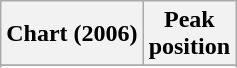<table class="wikitable sortable plainrowheaders" style="text-align:center">
<tr>
<th scope="col">Chart (2006)</th>
<th scope="col">Peak<br>position</th>
</tr>
<tr>
</tr>
<tr>
</tr>
<tr>
</tr>
</table>
